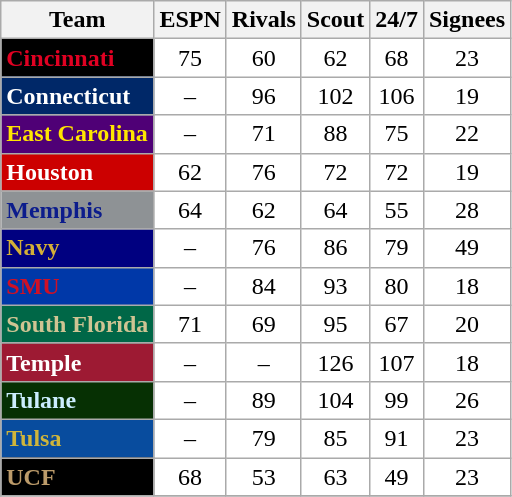<table class="wikitable sortable">
<tr>
<th>Team</th>
<th>ESPN</th>
<th>Rivals</th>
<th>Scout</th>
<th>24/7</th>
<th>Signees</th>
</tr>
<tr>
<td style="background:#000000; color:#e00122;"><strong>Cincinnati</strong></td>
<td style="text-align:center; background:white">75</td>
<td style="text-align:center; background:white">60</td>
<td style="text-align:center; background:white">62</td>
<td style="text-align:center; background:white">68</td>
<td style="text-align:center; background:white">23</td>
</tr>
<tr>
<td style="background:#002868; color:white;"><strong>Connecticut</strong></td>
<td style="text-align:center; background:white" data-sort-value=76>–</td>
<td style="text-align:center; background:white">96</td>
<td style="text-align:center; background:white">102</td>
<td style="text-align:center; background:white">106</td>
<td style="text-align:center; background:white">19</td>
</tr>
<tr>
<td style="background:#4F0076; color:#FFE600;"><strong>East Carolina</strong></td>
<td style="text-align:center; background:white" data-sort-value=76>–</td>
<td style="text-align:center; background:white">71</td>
<td style="text-align:center; background:white">88</td>
<td style="text-align:center; background:white">75</td>
<td style="text-align:center; background:white">22</td>
</tr>
<tr>
<td style="background:#CC0000; color:white;"><strong>Houston</strong></td>
<td style="text-align:center; background:white">62</td>
<td style="text-align:center; background:white">76</td>
<td style="text-align:center; background:white">72</td>
<td style="text-align:center; background:white">72</td>
<td style="text-align:center; background:white">19</td>
</tr>
<tr>
<td style="background:#8E9295; color:#0C1C8C;"><strong>Memphis</strong></td>
<td style="text-align:center; background:white">64</td>
<td style="text-align:center; background:white">62</td>
<td style="text-align:center; background:white">64</td>
<td style="text-align:center; background:white">55</td>
<td style="text-align:center; background:white">28</td>
</tr>
<tr>
<td style="background:#000080; color:#D4AF37;"><strong>Navy</strong></td>
<td style="text-align:center; background:white" data-sort-value=76>–</td>
<td style="text-align:center; background:white">76</td>
<td style="text-align:center; background:white">86</td>
<td style="text-align:center; background:white">79</td>
<td style="text-align:center; background:white">49</td>
</tr>
<tr>
<td style="background:#0038A8; color:#CE1126;"><strong>SMU</strong></td>
<td style="text-align:center; background:white" data-sort-value=76>–</td>
<td style="text-align:center; background:white">84</td>
<td style="text-align:center; background:white">93</td>
<td style="text-align:center; background:white">80</td>
<td style="text-align:center; background:white">18</td>
</tr>
<tr>
<td style="background:#006747; color:#CFC493;"><strong>South Florida</strong></td>
<td style="text-align:center; background:white">71</td>
<td style="text-align:center; background:white">69</td>
<td style="text-align:center; background:white">95</td>
<td style="text-align:center; background:white">67</td>
<td style="text-align:center; background:white">20</td>
</tr>
<tr>
<td style="background:#9D1A33; color:white;"><strong>Temple</strong></td>
<td style="text-align:center; background:white" data-sort-value=76>–</td>
<td style="text-align:center; background:white" data-sort-value=101>–</td>
<td style="text-align:center; background:white">126</td>
<td style="text-align:center; background:white">107</td>
<td style="text-align:center; background:white">18</td>
</tr>
<tr>
<td style="background:#063003; color:#CCEEFF;"><strong>Tulane</strong></td>
<td style="text-align:center; background:white" data-sort-value=76>–</td>
<td style="text-align:center; background:white">89</td>
<td style="text-align:center; background:white">104</td>
<td style="text-align:center; background:white">99</td>
<td style="text-align:center; background:white">26</td>
</tr>
<tr>
<td style="background:#084c9e; color:#CFB53B;"><strong>Tulsa</strong></td>
<td style="text-align:center; background:white" data-sort-value=76>–</td>
<td style="text-align:center; background:white">79</td>
<td style="text-align:center; background:white">85</td>
<td style="text-align:center; background:white">91</td>
<td style="text-align:center; background:white">23</td>
</tr>
<tr>
<td style="background:#000000; color:#BC9B6A;"><strong>UCF</strong></td>
<td style="text-align:center; background:white">68</td>
<td style="text-align:center; background:white">53</td>
<td style="text-align:center; background:white">63</td>
<td style="text-align:center; background:white">49</td>
<td style="text-align:center; background:white">23</td>
</tr>
<tr>
</tr>
</table>
